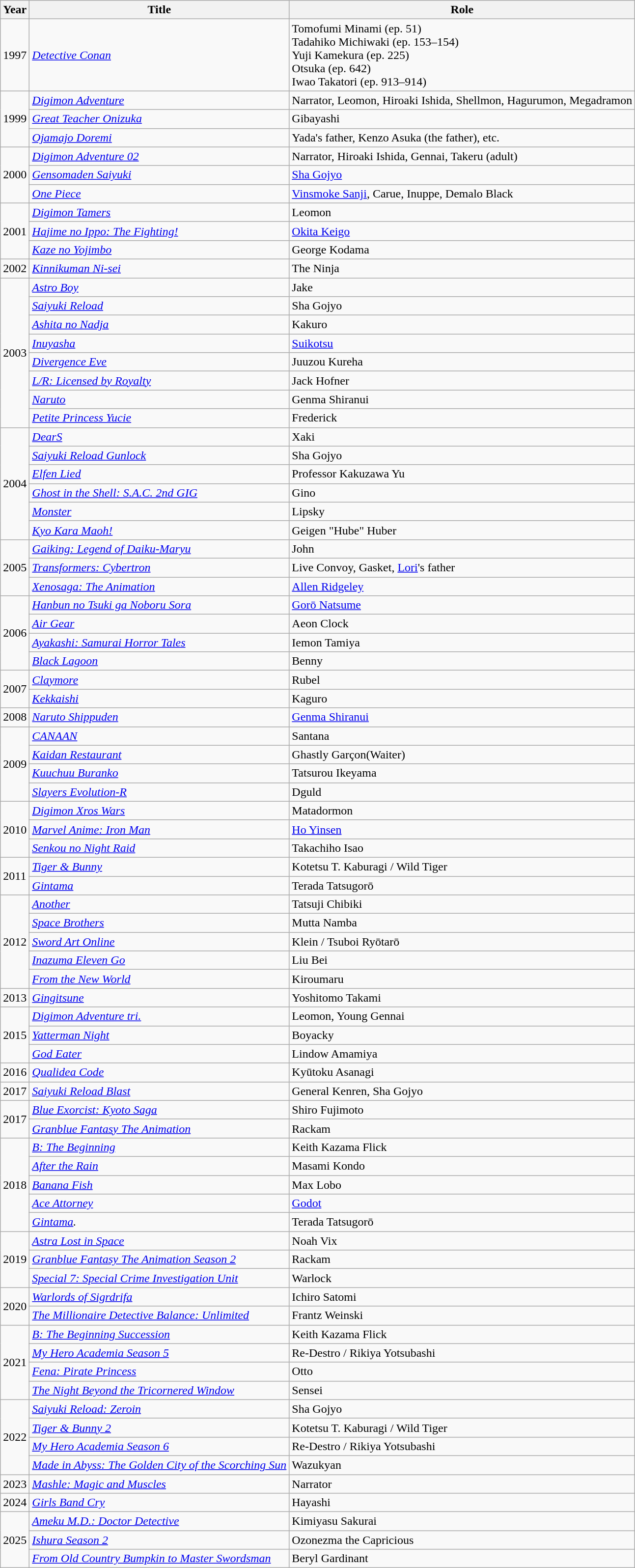<table class="wikitable">
<tr>
<th>Year</th>
<th>Title</th>
<th>Role</th>
</tr>
<tr>
<td>1997</td>
<td><em><a href='#'>Detective Conan</a></em></td>
<td>Tomofumi Minami (ep. 51)<br>Tadahiko Michiwaki (ep. 153–154)<br>Yuji Kamekura (ep. 225)<br>Otsuka (ep. 642)<br>Iwao Takatori (ep. 913–914)</td>
</tr>
<tr>
<td rowspan="3">1999</td>
<td><em><a href='#'>Digimon Adventure</a></em></td>
<td>Narrator, Leomon, Hiroaki Ishida, Shellmon, Hagurumon, Megadramon</td>
</tr>
<tr>
<td><em><a href='#'>Great Teacher Onizuka</a></em></td>
<td>Gibayashi</td>
</tr>
<tr>
<td><em><a href='#'>Ojamajo Doremi</a></em></td>
<td>Yada's father, Kenzo Asuka (the father), etc.</td>
</tr>
<tr>
<td rowspan="3">2000</td>
<td><em><a href='#'>Digimon Adventure 02</a></em></td>
<td>Narrator, Hiroaki Ishida, Gennai, Takeru (adult)</td>
</tr>
<tr>
<td><em><a href='#'>Gensomaden Saiyuki</a></em></td>
<td><a href='#'>Sha Gojyo</a></td>
</tr>
<tr>
<td><em><a href='#'>One Piece</a></em></td>
<td><a href='#'>Vinsmoke Sanji</a>, Carue, Inuppe, Demalo Black</td>
</tr>
<tr>
<td rowspan="3">2001</td>
<td><em><a href='#'>Digimon Tamers</a></em></td>
<td>Leomon</td>
</tr>
<tr>
<td><em><a href='#'>Hajime no Ippo: The Fighting!</a></em></td>
<td><a href='#'>Okita Keigo</a></td>
</tr>
<tr>
<td><em><a href='#'>Kaze no Yojimbo</a></em></td>
<td>George Kodama</td>
</tr>
<tr>
<td>2002</td>
<td><em><a href='#'>Kinnikuman Ni-sei</a></em></td>
<td>The Ninja</td>
</tr>
<tr>
<td rowspan="8">2003</td>
<td><em><a href='#'>Astro Boy</a></em></td>
<td>Jake</td>
</tr>
<tr>
<td><em><a href='#'>Saiyuki Reload</a></em></td>
<td>Sha Gojyo</td>
</tr>
<tr>
<td><em><a href='#'>Ashita no Nadja</a></em></td>
<td>Kakuro</td>
</tr>
<tr>
<td><em><a href='#'>Inuyasha</a></em></td>
<td><a href='#'>Suikotsu</a></td>
</tr>
<tr>
<td><em><a href='#'>Divergence Eve</a></em></td>
<td>Juuzou Kureha</td>
</tr>
<tr>
<td><em><a href='#'>L/R: Licensed by Royalty</a></em></td>
<td>Jack Hofner</td>
</tr>
<tr>
<td><em><a href='#'>Naruto</a></em></td>
<td>Genma Shiranui</td>
</tr>
<tr>
<td><em><a href='#'>Petite Princess Yucie</a></em></td>
<td>Frederick</td>
</tr>
<tr>
<td rowspan="6">2004</td>
<td><em><a href='#'>DearS</a></em></td>
<td>Xaki</td>
</tr>
<tr>
<td><em><a href='#'>Saiyuki Reload Gunlock</a></em></td>
<td>Sha Gojyo</td>
</tr>
<tr>
<td><em><a href='#'>Elfen Lied</a></em></td>
<td>Professor Kakuzawa Yu</td>
</tr>
<tr>
<td><em><a href='#'>Ghost in the Shell: S.A.C. 2nd GIG</a></em></td>
<td>Gino</td>
</tr>
<tr>
<td><em><a href='#'>Monster</a></em></td>
<td>Lipsky</td>
</tr>
<tr>
<td><em><a href='#'>Kyo Kara Maoh!</a></em></td>
<td>Geigen "Hube" Huber</td>
</tr>
<tr>
<td rowspan="3">2005</td>
<td><em><a href='#'>Gaiking: Legend of Daiku-Maryu</a></em></td>
<td>John</td>
</tr>
<tr>
<td><em><a href='#'>Transformers: Cybertron</a></em></td>
<td>Live Convoy, Gasket, <a href='#'>Lori</a>'s father</td>
</tr>
<tr>
<td><em><a href='#'>Xenosaga: The Animation</a></em></td>
<td><a href='#'>Allen Ridgeley</a></td>
</tr>
<tr>
<td rowspan="4">2006</td>
<td><em><a href='#'>Hanbun no Tsuki ga Noboru Sora</a></em></td>
<td><a href='#'>Gorō Natsume</a></td>
</tr>
<tr>
<td><em><a href='#'>Air Gear</a></em></td>
<td>Aeon Clock</td>
</tr>
<tr>
<td><em><a href='#'>Ayakashi: Samurai Horror Tales</a></em></td>
<td>Iemon Tamiya</td>
</tr>
<tr>
<td><em><a href='#'>Black Lagoon</a></em></td>
<td>Benny</td>
</tr>
<tr>
<td rowspan="2">2007</td>
<td><em><a href='#'>Claymore</a></em></td>
<td>Rubel</td>
</tr>
<tr>
<td><em><a href='#'>Kekkaishi</a></em></td>
<td>Kaguro</td>
</tr>
<tr>
<td>2008</td>
<td><em><a href='#'>Naruto Shippuden</a></em></td>
<td><a href='#'>Genma Shiranui</a></td>
</tr>
<tr>
<td rowspan="4">2009</td>
<td><em><a href='#'>CANAAN</a></em></td>
<td>Santana</td>
</tr>
<tr>
<td><em><a href='#'>Kaidan Restaurant</a></em></td>
<td>Ghastly Garçon(Waiter)</td>
</tr>
<tr>
<td><em><a href='#'>Kuuchuu Buranko</a></em></td>
<td>Tatsurou Ikeyama</td>
</tr>
<tr>
<td><em><a href='#'>Slayers Evolution-R</a></em></td>
<td>Dguld</td>
</tr>
<tr>
<td rowspan="3">2010</td>
<td><em><a href='#'>Digimon Xros Wars</a></em></td>
<td>Matadormon</td>
</tr>
<tr>
<td><em><a href='#'>Marvel Anime: Iron Man</a></em></td>
<td><a href='#'>Ho Yinsen</a></td>
</tr>
<tr>
<td><em><a href='#'>Senkou no Night Raid</a></em></td>
<td>Takachiho Isao</td>
</tr>
<tr>
<td rowspan="2">2011</td>
<td><em><a href='#'>Tiger & Bunny</a></em></td>
<td>Kotetsu T. Kaburagi / Wild Tiger</td>
</tr>
<tr>
<td><em><a href='#'>Gintama</a></em></td>
<td>Terada Tatsugorō</td>
</tr>
<tr>
<td rowspan="5">2012</td>
<td><em><a href='#'>Another</a></em></td>
<td>Tatsuji Chibiki</td>
</tr>
<tr>
<td><em><a href='#'>Space Brothers</a></em></td>
<td>Mutta Namba</td>
</tr>
<tr>
<td><em><a href='#'>Sword Art Online</a></em></td>
<td>Klein / Tsuboi Ryōtarō</td>
</tr>
<tr>
<td><em><a href='#'>Inazuma Eleven Go</a></em></td>
<td>Liu Bei</td>
</tr>
<tr>
<td><em><a href='#'>From the New World</a></em></td>
<td>Kiroumaru</td>
</tr>
<tr>
<td>2013</td>
<td><em><a href='#'>Gingitsune</a></em></td>
<td>Yoshitomo Takami</td>
</tr>
<tr>
<td rowspan="3">2015</td>
<td><em><a href='#'>Digimon Adventure tri.</a></em></td>
<td>Leomon, Young Gennai</td>
</tr>
<tr>
<td><em><a href='#'>Yatterman Night</a></em></td>
<td>Boyacky</td>
</tr>
<tr>
<td><em><a href='#'>God Eater</a></em></td>
<td>Lindow Amamiya</td>
</tr>
<tr>
<td>2016</td>
<td><em><a href='#'>Qualidea Code</a></em></td>
<td>Kyūtoku Asanagi</td>
</tr>
<tr>
<td>2017</td>
<td><em><a href='#'>Saiyuki Reload Blast</a></em></td>
<td>General Kenren, Sha Gojyo</td>
</tr>
<tr>
<td rowspan="2">2017</td>
<td><em><a href='#'>Blue Exorcist: Kyoto Saga</a></em></td>
<td>Shiro Fujimoto</td>
</tr>
<tr>
<td><em><a href='#'>Granblue Fantasy The Animation</a></em></td>
<td>Rackam</td>
</tr>
<tr>
<td rowspan="5">2018</td>
<td><em><a href='#'>B: The Beginning</a></em></td>
<td>Keith Kazama Flick</td>
</tr>
<tr>
<td><em><a href='#'>After the Rain</a></em></td>
<td>Masami Kondo</td>
</tr>
<tr>
<td><em><a href='#'>Banana Fish</a></em></td>
<td>Max Lobo</td>
</tr>
<tr>
<td><em><a href='#'>Ace Attorney</a></em></td>
<td><a href='#'>Godot</a></td>
</tr>
<tr>
<td><em><a href='#'>Gintama</a>.</em></td>
<td>Terada Tatsugorō</td>
</tr>
<tr>
<td rowspan="3">2019</td>
<td><em><a href='#'>Astra Lost in Space</a></em></td>
<td>Noah Vix</td>
</tr>
<tr>
<td><em><a href='#'>Granblue Fantasy The Animation Season 2</a></em></td>
<td>Rackam</td>
</tr>
<tr>
<td><em><a href='#'>Special 7: Special Crime Investigation Unit</a></em></td>
<td>Warlock</td>
</tr>
<tr>
<td rowspan="2">2020</td>
<td><em><a href='#'>Warlords of Sigrdrifa</a></em></td>
<td>Ichiro Satomi</td>
</tr>
<tr>
<td><em><a href='#'>The Millionaire Detective Balance: Unlimited</a></em></td>
<td>Frantz Weinski</td>
</tr>
<tr>
<td rowspan="4">2021</td>
<td><em><a href='#'>B: The Beginning Succession</a></em></td>
<td>Keith Kazama Flick</td>
</tr>
<tr>
<td><em><a href='#'>My Hero Academia Season 5</a></em></td>
<td>Re-Destro / Rikiya Yotsubashi</td>
</tr>
<tr>
<td><em><a href='#'>Fena: Pirate Princess</a></em></td>
<td>Otto</td>
</tr>
<tr>
<td><em><a href='#'>The Night Beyond the Tricornered Window</a></em></td>
<td>Sensei</td>
</tr>
<tr>
<td rowspan="4">2022</td>
<td><em><a href='#'>Saiyuki Reload: Zeroin</a></em></td>
<td>Sha Gojyo</td>
</tr>
<tr>
<td><em><a href='#'>Tiger & Bunny 2</a></em></td>
<td>Kotetsu T. Kaburagi / Wild Tiger</td>
</tr>
<tr>
<td><em><a href='#'>My Hero Academia Season 6</a></em></td>
<td>Re-Destro / Rikiya Yotsubashi</td>
</tr>
<tr>
<td><em><a href='#'>Made in Abyss: The Golden City of the Scorching Sun</a></em></td>
<td>Wazukyan</td>
</tr>
<tr>
<td>2023</td>
<td><em><a href='#'>Mashle: Magic and Muscles</a></em></td>
<td>Narrator</td>
</tr>
<tr>
<td>2024</td>
<td><em><a href='#'>Girls Band Cry</a></em></td>
<td>Hayashi</td>
</tr>
<tr>
<td rowspan="3">2025</td>
<td><em><a href='#'>Ameku M.D.: Doctor Detective</a></em></td>
<td>Kimiyasu Sakurai</td>
</tr>
<tr>
<td><em><a href='#'>Ishura Season 2</a></em></td>
<td>Ozonezma the Capricious</td>
</tr>
<tr>
<td><em><a href='#'>From Old Country Bumpkin to Master Swordsman</a></em></td>
<td>Beryl Gardinant</td>
</tr>
</table>
